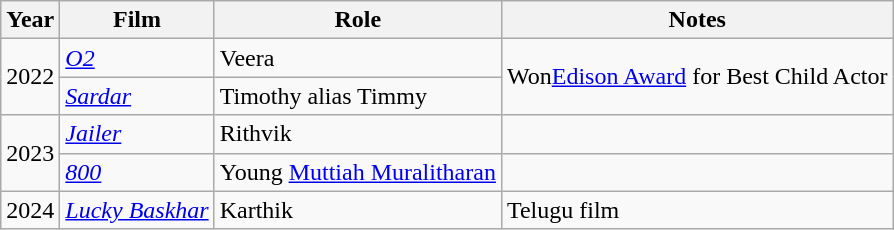<table class="wikitable sortable">
<tr>
<th>Year</th>
<th>Film</th>
<th>Role</th>
<th>Notes</th>
</tr>
<tr>
<td rowspan="2">2022</td>
<td><em><a href='#'>O2</a></em></td>
<td>Veera</td>
<td rowspan="2">Won<a href='#'>Edison Award</a> for Best Child Actor</td>
</tr>
<tr>
<td><em><a href='#'>Sardar</a></em></td>
<td>Timothy alias Timmy</td>
</tr>
<tr>
<td rowspan="2">2023</td>
<td><em><a href='#'>Jailer</a></em></td>
<td>Rithvik</td>
<td></td>
</tr>
<tr>
<td><em><a href='#'>800</a></em></td>
<td>Young <a href='#'>Muttiah Muralitharan</a></td>
<td></td>
</tr>
<tr>
<td>2024</td>
<td><em><a href='#'>Lucky Baskhar</a></em></td>
<td>Karthik</td>
<td>Telugu film</td>
</tr>
</table>
